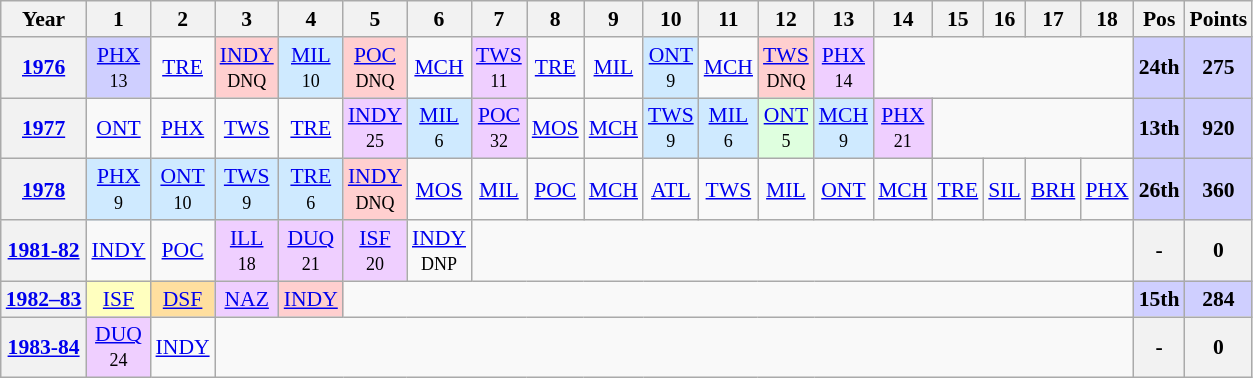<table class="wikitable" style="text-align:center; font-size:90%">
<tr>
<th>Year</th>
<th>1</th>
<th>2</th>
<th>3</th>
<th>4</th>
<th>5</th>
<th>6</th>
<th>7</th>
<th>8</th>
<th>9</th>
<th>10</th>
<th>11</th>
<th>12</th>
<th>13</th>
<th>14</th>
<th>15</th>
<th>16</th>
<th>17</th>
<th>18</th>
<th>Pos</th>
<th>Points</th>
</tr>
<tr>
<th><a href='#'>1976</a></th>
<td style="background:#CFCFFF;"><a href='#'>PHX</a><br><small>13</small></td>
<td><a href='#'>TRE</a><br><small> </small></td>
<td style="background:#FFCFCF;"><a href='#'>INDY</a><br><small>DNQ</small></td>
<td style="background:#CFEAFF;"><a href='#'>MIL</a><br><small>10</small></td>
<td style="background:#FFCFCF;"><a href='#'>POC</a><br><small>DNQ</small></td>
<td><a href='#'>MCH</a><br><small> </small></td>
<td style="background:#EFCFFF;"><a href='#'>TWS</a><br><small>11</small></td>
<td><a href='#'>TRE</a><br><small> </small></td>
<td><a href='#'>MIL</a></td>
<td style="background:#CFEAFF;"><a href='#'>ONT</a><br><small>9</small></td>
<td><a href='#'>MCH</a><br><small> </small></td>
<td style="background:#FFCFCF;"><a href='#'>TWS</a><br><small>DNQ</small></td>
<td style="background:#EFCFFF;"><a href='#'>PHX</a><br><small>14</small></td>
<td colspan=5></td>
<th style="background:#CFCFFF;">24th</th>
<th style="background:#CFCFFF;">275</th>
</tr>
<tr>
<th><a href='#'>1977</a></th>
<td><a href='#'>ONT</a><br><small> </small></td>
<td><a href='#'>PHX</a><br><small> </small></td>
<td><a href='#'>TWS</a><br><small> </small></td>
<td><a href='#'>TRE</a><br><small> </small></td>
<td style="background:#EFCFFF;"><a href='#'>INDY</a><br><small>25</small></td>
<td style="background:#CFEAFF;"><a href='#'>MIL</a><br><small>6</small></td>
<td style="background:#EFCFFF;"><a href='#'>POC</a><br><small>32</small></td>
<td><a href='#'>MOS</a><br><small> </small></td>
<td><a href='#'>MCH</a><br><small> </small></td>
<td style="background:#CFEAFF;"><a href='#'>TWS</a><br><small>9</small></td>
<td style="background:#CFEAFF;"><a href='#'>MIL</a><br><small>6</small></td>
<td style="background:#DFFFDF;"><a href='#'>ONT</a><br><small>5</small></td>
<td style="background:#CFEAFF;"><a href='#'>MCH</a><br><small>9</small></td>
<td style="background:#EFCFFF;"><a href='#'>PHX</a><br><small>21</small></td>
<td colspan=4></td>
<th style="background:#CFCFFF;">13th</th>
<th style="background:#CFCFFF;">920</th>
</tr>
<tr>
<th><a href='#'>1978</a></th>
<td style="background:#CFEAFF;"><a href='#'>PHX</a><br><small>9</small></td>
<td style="background:#CFEAFF;"><a href='#'>ONT</a><br><small>10</small></td>
<td style="background:#CFEAFF;"><a href='#'>TWS</a><br><small>9</small></td>
<td style="background:#CFEAFF;"><a href='#'>TRE</a><br><small>6</small></td>
<td style="background:#FFCFCF;"><a href='#'>INDY</a><br><small>DNQ</small></td>
<td><a href='#'>MOS</a><br><small> </small></td>
<td><a href='#'>MIL</a><br><small> </small></td>
<td><a href='#'>POC</a><br><small> </small></td>
<td><a href='#'>MCH</a><br><small> </small></td>
<td><a href='#'>ATL</a><br><small> </small></td>
<td><a href='#'>TWS</a><br><small> </small></td>
<td><a href='#'>MIL</a><br><small> </small></td>
<td><a href='#'>ONT</a><br><small> </small></td>
<td><a href='#'>MCH</a><br><small> </small></td>
<td><a href='#'>TRE</a><br><small> </small></td>
<td><a href='#'>SIL</a><br><small> </small></td>
<td><a href='#'>BRH</a><br><small> </small></td>
<td><a href='#'>PHX</a><br><small> </small></td>
<th style="background:#CFCFFF;">26th</th>
<th style="background:#CFCFFF;">360</th>
</tr>
<tr>
<th><a href='#'>1981-82</a></th>
<td><a href='#'>INDY</a><br><small> </small></td>
<td><a href='#'>POC</a><br><small> </small></td>
<td style="background:#EFCFFF;"><a href='#'>ILL</a><br><small>18</small></td>
<td style="background:#EFCFFF;"><a href='#'>DUQ</a><br><small>21</small></td>
<td style="background:#EFCFFF;"><a href='#'>ISF</a><br><small>20</small></td>
<td><a href='#'>INDY</a><br><small>DNP</small></td>
<td colspan=12></td>
<th>-</th>
<th>0</th>
</tr>
<tr>
<th><a href='#'>1982–83</a></th>
<td style="background:#FFFFBF;"><a href='#'>ISF</a><br></td>
<td style="background:#FFDF9F;"><a href='#'>DSF</a><br></td>
<td style="background:#EFCFFF;"><a href='#'>NAZ</a><br></td>
<td style="background:#FFCFCF;"><a href='#'>INDY</a><br></td>
<td colspan=14></td>
<td style="background:#CFCFFF;"><strong>15th</strong></td>
<td style="background:#CFCFFF;"><strong>284</strong></td>
</tr>
<tr>
<th><a href='#'>1983-84</a></th>
<td style="background:#EFCFFF;"><a href='#'>DUQ</a><br><small>24</small></td>
<td><a href='#'>INDY</a><br><small> </small></td>
<td colspan=16></td>
<th>-</th>
<th>0</th>
</tr>
</table>
